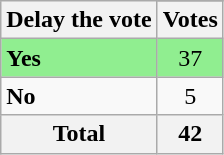<table class="wikitable" style="text-align: center;">
<tr>
<th rowspan=2>Delay the vote</th>
</tr>
<tr>
<th>Votes</th>
</tr>
<tr style="background:#90ee90;">
<td style="text-align:left;"><strong>Yes</strong></td>
<td>37</td>
</tr>
<tr>
<td style="text-align:left;"><strong>No</strong></td>
<td>5</td>
</tr>
<tr>
<th colspan=1>Total</th>
<th align=center>42</th>
</tr>
</table>
